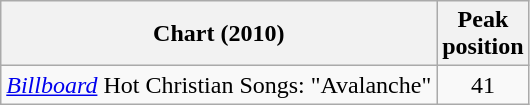<table class="wikitable">
<tr>
<th>Chart (2010)</th>
<th>Peak<br>position</th>
</tr>
<tr>
<td><em><a href='#'>Billboard</a></em> Hot Christian Songs: "Avalanche"</td>
<td style="text-align:center;">41</td>
</tr>
</table>
